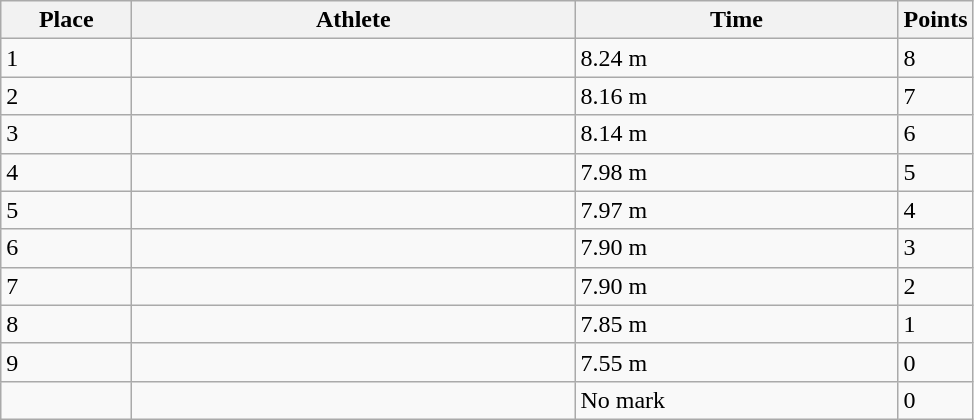<table class=wikitable>
<tr>
<th style="width:5em">Place</th>
<th style="width:18em">Athlete</th>
<th style="width:13em">Time</th>
<th>Points</th>
</tr>
<tr>
<td>1</td>
<td></td>
<td>8.24 m </td>
<td>8</td>
</tr>
<tr>
<td>2</td>
<td></td>
<td>8.16 m </td>
<td>7</td>
</tr>
<tr>
<td>3</td>
<td></td>
<td>8.14 m </td>
<td>6</td>
</tr>
<tr>
<td>4</td>
<td></td>
<td>7.98 m </td>
<td>5</td>
</tr>
<tr>
<td>5</td>
<td></td>
<td>7.97 m </td>
<td>4</td>
</tr>
<tr>
<td>6</td>
<td></td>
<td>7.90 m </td>
<td>3</td>
</tr>
<tr>
<td>7</td>
<td></td>
<td>7.90 m </td>
<td>2</td>
</tr>
<tr>
<td>8</td>
<td></td>
<td>7.85 m </td>
<td>1</td>
</tr>
<tr>
<td>9</td>
<td></td>
<td>7.55 m </td>
<td>0</td>
</tr>
<tr>
<td></td>
<td></td>
<td>No mark</td>
<td>0</td>
</tr>
</table>
